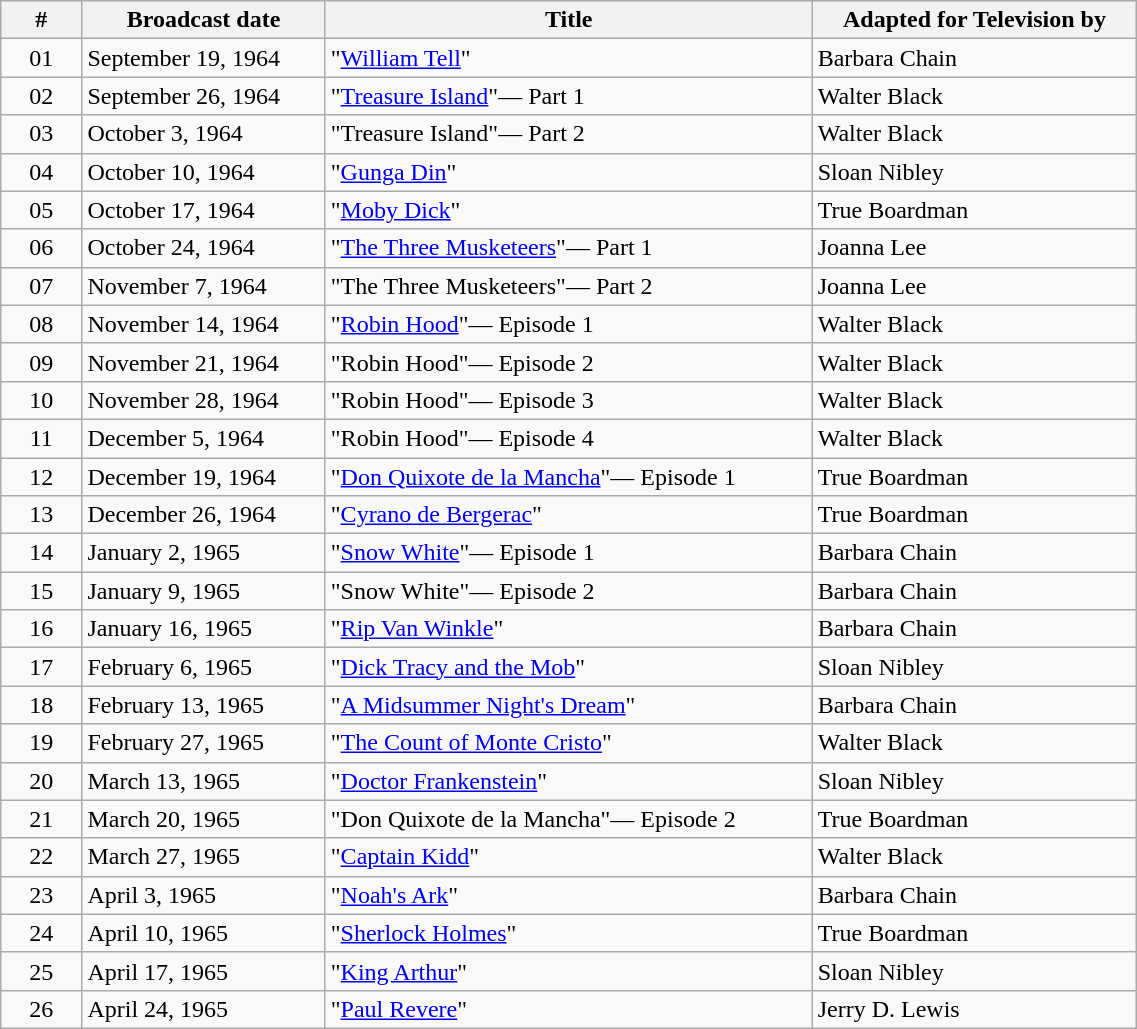<table class="wikitable" style="width:60%;">
<tr>
<th width=5%>#</th>
<th style="width:15%;">Broadcast date</th>
<th style="width:30%;">Title</th>
<th style="width:20%;">Adapted for Television by</th>
</tr>
<tr>
<td align=center><span>0</span>1</td>
<td>September 19, 1964</td>
<td>"<a href='#'>William Tell</a>"</td>
<td>Barbara Chain</td>
</tr>
<tr>
<td align=center><span>0</span>2</td>
<td>September 26, 1964</td>
<td>"<a href='#'>Treasure Island</a>"—  Part 1</td>
<td>Walter Black</td>
</tr>
<tr>
<td align=center><span>0</span>3</td>
<td>October 3, 1964</td>
<td>"Treasure Island"—  Part 2</td>
<td>Walter Black</td>
</tr>
<tr>
<td align=center><span>0</span>4</td>
<td>October 10, 1964</td>
<td>"<a href='#'>Gunga Din</a>"</td>
<td>Sloan Nibley</td>
</tr>
<tr>
<td align=center><span>0</span>5</td>
<td>October 17, 1964</td>
<td>"<a href='#'>Moby Dick</a>"</td>
<td>True Boardman</td>
</tr>
<tr>
<td align=center><span>0</span>6</td>
<td>October 24, 1964</td>
<td>"<a href='#'>The Three Musketeers</a>"—  Part 1</td>
<td>Joanna Lee</td>
</tr>
<tr>
<td align=center><span>0</span>7</td>
<td>November 7, 1964</td>
<td>"The Three Musketeers"—  Part 2</td>
<td>Joanna Lee</td>
</tr>
<tr>
<td align=center><span>0</span>8</td>
<td>November 14, 1964</td>
<td>"<a href='#'>Robin Hood</a>"—  Episode 1</td>
<td>Walter Black</td>
</tr>
<tr>
<td align=center><span>0</span>9</td>
<td>November 21, 1964</td>
<td>"Robin Hood"—  Episode 2</td>
<td>Walter Black</td>
</tr>
<tr>
<td align=center>10</td>
<td>November 28, 1964</td>
<td>"Robin Hood"—  Episode 3</td>
<td>Walter Black</td>
</tr>
<tr>
<td align=center>11</td>
<td>December 5, 1964</td>
<td>"Robin Hood"—  Episode 4</td>
<td>Walter Black</td>
</tr>
<tr>
<td align=center>12</td>
<td>December 19, 1964</td>
<td>"<a href='#'>Don Quixote de la Mancha</a>"—  Episode 1</td>
<td>True Boardman</td>
</tr>
<tr>
<td align=center>13</td>
<td>December 26, 1964</td>
<td>"<a href='#'>Cyrano de Bergerac</a>"</td>
<td>True Boardman</td>
</tr>
<tr>
<td align=center>14</td>
<td>January 2, 1965</td>
<td>"<a href='#'>Snow White</a>"—  Episode 1</td>
<td>Barbara Chain</td>
</tr>
<tr>
<td align=center>15</td>
<td>January 9, 1965</td>
<td>"Snow White"—  Episode 2</td>
<td>Barbara Chain</td>
</tr>
<tr>
<td align=center>16</td>
<td>January 16, 1965</td>
<td>"<a href='#'>Rip Van Winkle</a>"</td>
<td>Barbara Chain</td>
</tr>
<tr>
<td align=center>17</td>
<td>February 6, 1965</td>
<td>"<a href='#'>Dick Tracy and the Mob</a>"</td>
<td>Sloan Nibley</td>
</tr>
<tr>
<td align=center>18</td>
<td>February 13, 1965</td>
<td>"<a href='#'>A Midsummer Night's Dream</a>"</td>
<td>Barbara Chain</td>
</tr>
<tr>
<td align=center>19</td>
<td>February 27, 1965</td>
<td>"<a href='#'>The Count of Monte Cristo</a>"</td>
<td>Walter Black</td>
</tr>
<tr>
<td align=center>20</td>
<td>March 13, 1965</td>
<td>"<a href='#'>Doctor Frankenstein</a>"</td>
<td>Sloan Nibley</td>
</tr>
<tr>
<td align=center>21</td>
<td>March 20, 1965</td>
<td>"Don Quixote de la Mancha"—  Episode 2</td>
<td>True Boardman</td>
</tr>
<tr>
<td align=center>22</td>
<td>March 27, 1965</td>
<td>"<a href='#'>Captain Kidd</a>"</td>
<td>Walter Black</td>
</tr>
<tr>
<td align=center>23</td>
<td>April 3, 1965</td>
<td>"<a href='#'>Noah's Ark</a>"</td>
<td>Barbara Chain</td>
</tr>
<tr>
<td align=center>24</td>
<td>April 10, 1965</td>
<td>"<a href='#'>Sherlock Holmes</a>"</td>
<td>True Boardman</td>
</tr>
<tr>
<td align=center>25</td>
<td>April 17, 1965</td>
<td>"<a href='#'>King Arthur</a>"</td>
<td>Sloan Nibley</td>
</tr>
<tr>
<td align=center>26</td>
<td>April 24, 1965</td>
<td>"<a href='#'>Paul Revere</a>"</td>
<td>Jerry D. Lewis</td>
</tr>
</table>
